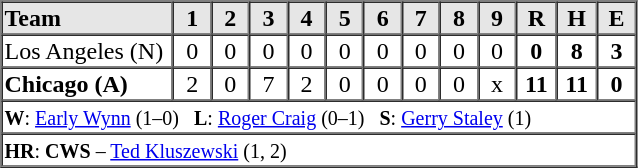<table border=1 cellspacing=0 width=425 style="margin-left:3em;">
<tr style="text-align:center; background-color:#e6e6e6;">
<th align=left width=125>Team</th>
<th width=25>1</th>
<th width=25>2</th>
<th width=25>3</th>
<th width=25>4</th>
<th width=25>5</th>
<th width=25>6</th>
<th width=25>7</th>
<th width=25>8</th>
<th width=25>9</th>
<th width=25>R</th>
<th width=25>H</th>
<th width=25>E</th>
</tr>
<tr style="text-align:center;">
<td align=left>Los Angeles (N)</td>
<td>0</td>
<td>0</td>
<td>0</td>
<td>0</td>
<td>0</td>
<td>0</td>
<td>0</td>
<td>0</td>
<td>0</td>
<td><strong>0</strong></td>
<td><strong>8</strong></td>
<td><strong>3</strong></td>
</tr>
<tr style="text-align:center;">
<td align=left><strong>Chicago (A)</strong></td>
<td>2</td>
<td>0</td>
<td>7</td>
<td>2</td>
<td>0</td>
<td>0</td>
<td>0</td>
<td>0</td>
<td>x</td>
<td><strong>11</strong></td>
<td><strong>11</strong></td>
<td><strong>0</strong></td>
</tr>
<tr style="text-align:left;">
<td colspan=13><small><strong>W</strong>: <a href='#'>Early Wynn</a> (1–0)   <strong>L</strong>: <a href='#'>Roger Craig</a> (0–1)   <strong>S</strong>: <a href='#'>Gerry Staley</a> (1)</small></td>
</tr>
<tr style="text-align:left;">
<td colspan=13><small><strong>HR</strong>: <strong>CWS</strong> – <a href='#'>Ted Kluszewski</a> (1, 2)</small></td>
</tr>
</table>
